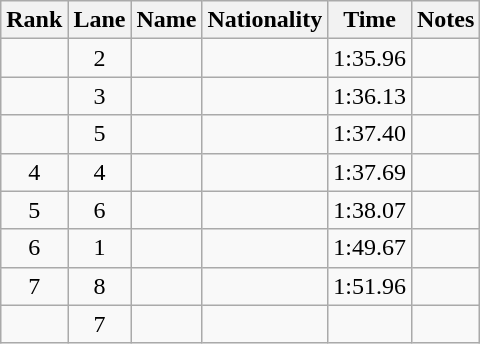<table class="wikitable sortable" style="text-align:center">
<tr>
<th>Rank</th>
<th>Lane</th>
<th>Name</th>
<th>Nationality</th>
<th>Time</th>
<th>Notes</th>
</tr>
<tr>
<td></td>
<td>2</td>
<td align=left></td>
<td align=left></td>
<td>1:35.96</td>
<td></td>
</tr>
<tr>
<td></td>
<td>3</td>
<td align=left></td>
<td align=left></td>
<td>1:36.13</td>
<td></td>
</tr>
<tr>
<td></td>
<td>5</td>
<td align=left></td>
<td align=left></td>
<td>1:37.40</td>
<td></td>
</tr>
<tr>
<td>4</td>
<td>4</td>
<td align=left></td>
<td align=left></td>
<td>1:37.69</td>
<td></td>
</tr>
<tr>
<td>5</td>
<td>6</td>
<td align=left></td>
<td align=left></td>
<td>1:38.07</td>
<td></td>
</tr>
<tr>
<td>6</td>
<td>1</td>
<td align=left></td>
<td align=left></td>
<td>1:49.67</td>
<td></td>
</tr>
<tr>
<td>7</td>
<td>8</td>
<td align=left></td>
<td align=left></td>
<td>1:51.96</td>
<td></td>
</tr>
<tr>
<td></td>
<td>7</td>
<td align=left></td>
<td align=left></td>
<td></td>
<td><strong></strong></td>
</tr>
</table>
